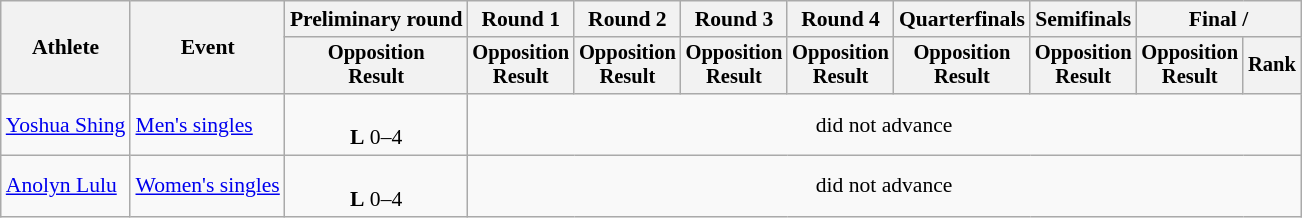<table class="wikitable" style="font-size:90%">
<tr>
<th rowspan="2">Athlete</th>
<th rowspan="2">Event</th>
<th>Preliminary round</th>
<th>Round 1</th>
<th>Round 2</th>
<th>Round 3</th>
<th>Round 4</th>
<th>Quarterfinals</th>
<th>Semifinals</th>
<th colspan=2>Final / </th>
</tr>
<tr style="font-size:95%">
<th>Opposition<br>Result</th>
<th>Opposition<br>Result</th>
<th>Opposition<br>Result</th>
<th>Opposition<br>Result</th>
<th>Opposition<br>Result</th>
<th>Opposition<br>Result</th>
<th>Opposition<br>Result</th>
<th>Opposition<br>Result</th>
<th>Rank</th>
</tr>
<tr align=center>
<td align=left><a href='#'>Yoshua Shing</a></td>
<td align=left><a href='#'>Men's singles</a></td>
<td><br><strong>L</strong> 0–4</td>
<td colspan=8>did not advance</td>
</tr>
<tr align=center>
<td align=left><a href='#'>Anolyn Lulu</a></td>
<td align=left><a href='#'>Women's singles</a></td>
<td><br><strong>L</strong> 0–4</td>
<td colspan=8>did not advance</td>
</tr>
</table>
